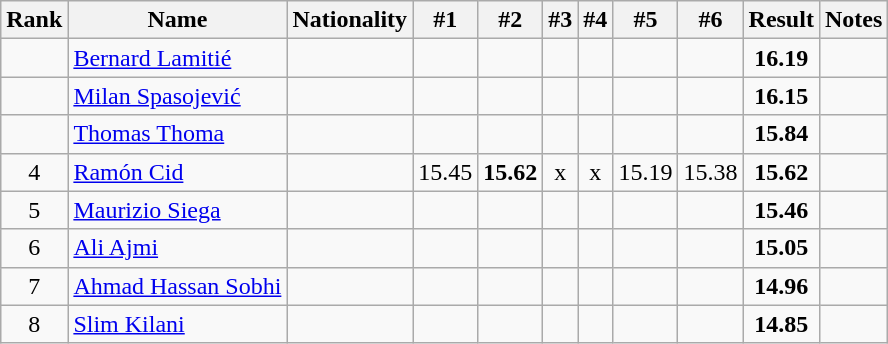<table class="wikitable sortable" style="text-align:center">
<tr>
<th>Rank</th>
<th>Name</th>
<th>Nationality</th>
<th>#1</th>
<th>#2</th>
<th>#3</th>
<th>#4</th>
<th>#5</th>
<th>#6</th>
<th>Result</th>
<th>Notes</th>
</tr>
<tr>
<td></td>
<td align=left><a href='#'>Bernard Lamitié</a></td>
<td align=left></td>
<td></td>
<td></td>
<td></td>
<td></td>
<td></td>
<td></td>
<td><strong>16.19</strong></td>
<td></td>
</tr>
<tr>
<td></td>
<td align=left><a href='#'>Milan Spasojević</a></td>
<td align=left></td>
<td></td>
<td></td>
<td></td>
<td></td>
<td></td>
<td></td>
<td><strong>16.15</strong></td>
<td></td>
</tr>
<tr>
<td></td>
<td align=left><a href='#'>Thomas Thoma</a></td>
<td align=left></td>
<td></td>
<td></td>
<td></td>
<td></td>
<td></td>
<td></td>
<td><strong>15.84</strong></td>
<td></td>
</tr>
<tr>
<td>4</td>
<td align=left><a href='#'>Ramón Cid</a></td>
<td align=left></td>
<td>15.45</td>
<td><strong>15.62</strong></td>
<td>x</td>
<td>x</td>
<td>15.19</td>
<td>15.38</td>
<td><strong>15.62</strong></td>
<td></td>
</tr>
<tr>
<td>5</td>
<td align=left><a href='#'>Maurizio Siega</a></td>
<td align=left></td>
<td></td>
<td></td>
<td></td>
<td></td>
<td></td>
<td></td>
<td><strong>15.46</strong></td>
<td></td>
</tr>
<tr>
<td>6</td>
<td align=left><a href='#'>Ali Ajmi</a></td>
<td align=left></td>
<td></td>
<td></td>
<td></td>
<td></td>
<td></td>
<td></td>
<td><strong>15.05</strong></td>
<td></td>
</tr>
<tr>
<td>7</td>
<td align=left><a href='#'>Ahmad Hassan Sobhi</a></td>
<td align=left></td>
<td></td>
<td></td>
<td></td>
<td></td>
<td></td>
<td></td>
<td><strong>14.96</strong></td>
<td></td>
</tr>
<tr>
<td>8</td>
<td align=left><a href='#'>Slim Kilani</a></td>
<td align=left></td>
<td></td>
<td></td>
<td></td>
<td></td>
<td></td>
<td></td>
<td><strong>14.85</strong></td>
<td></td>
</tr>
</table>
